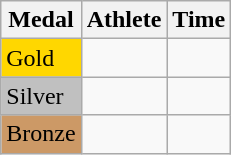<table class="wikitable">
<tr>
<th>Medal</th>
<th>Athlete</th>
<th>Time</th>
</tr>
<tr>
<td bgcolor="gold">Gold</td>
<td></td>
<td></td>
</tr>
<tr>
<td bgcolor="silver">Silver</td>
<td></td>
<td></td>
</tr>
<tr>
<td bgcolor="CC9966">Bronze</td>
<td></td>
<td></td>
</tr>
</table>
